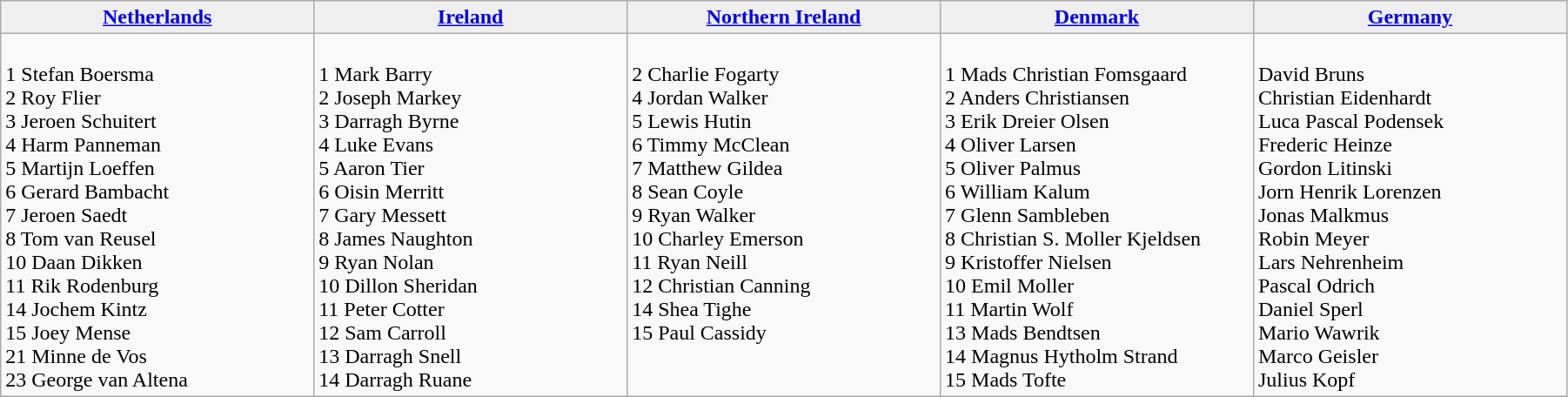<table class="wikitable mw-collapsible mw-collapsed" cellpadding=5 cellspacing=0 style="width:95%">
<tr align=center>
<td bgcolor="#efefef" width="200"><strong> <a href='#'>Netherlands</a></strong></td>
<td bgcolor="#efefef" width="200"><strong> <a href='#'>Ireland</a></strong></td>
<td bgcolor="#efefef" width="200"><strong> <a href='#'>Northern Ireland</a></strong></td>
<td bgcolor="#efefef" width="200"><strong> <a href='#'>Denmark</a></strong></td>
<td bgcolor="#efefef" width="200"><strong> <a href='#'>Germany</a></strong></td>
</tr>
<tr valign=top>
<td><br>1 Stefan Boersma<br>
2 Roy Flier<br>
3 Jeroen Schuitert<br>
4 Harm Panneman<br>
5 Martijn Loeffen<br>
6 Gerard Bambacht<br>
7 Jeroen Saedt<br>
8 Tom van Reusel<br>
10 Daan Dikken<br>
11 Rik Rodenburg<br>
14 Jochem Kintz<br>
15 Joey Mense<br>
21 Minne de Vos<br>
23 George van Altena<br></td>
<td><br>1 Mark Barry<br>
2 Joseph Markey<br>
3 Darragh Byrne<br>
4 Luke Evans<br>
5 Aaron Tier<br>
6 Oisin Merritt<br>
7 Gary Messett<br>
8 James Naughton<br>
9 Ryan Nolan<br>
10 Dillon Sheridan<br>
11 Peter Cotter<br>
12 Sam Carroll<br>
13 Darragh Snell<br>
14 Darragh Ruane<br></td>
<td><br>2 Charlie Fogarty<br>
4 Jordan Walker<br>
5 Lewis Hutin<br>
6 Timmy McClean<br>
7 Matthew Gildea<br>
8 Sean Coyle<br>
9 Ryan Walker<br>
10 Charley Emerson<br>
11 Ryan Neill<br>
12 Christian Canning<br>
14 Shea Tighe<br>
15 Paul Cassidy<br></td>
<td><br>1	Mads Christian Fomsgaard<br>
2	Anders Christiansen<br>
3	Erik Dreier Olsen<br>
4	Oliver Larsen<br>
5	Oliver Palmus<br>
6	William Kalum<br>
7	Glenn Sambleben<br>
8	Christian S. Moller Kjeldsen<br>
9	Kristoffer Nielsen<br>
10	Emil Moller<br>
11	Martin Wolf<br>
13	Mads Bendtsen<br>
14	Magnus Hytholm Strand<br>
15	Mads Tofte<br></td>
<td><br> David Bruns<br>
 Christian Eidenhardt<br>
 Luca Pascal Podensek<br>
 Frederic Heinze<br>
 Gordon Litinski<br>
 Jorn Henrik Lorenzen<br>
 Jonas Malkmus<br>
 Robin Meyer<br>
 Lars Nehrenheim<br>
 Pascal Odrich<br>
 Daniel Sperl<br>
 Mario Wawrik<br>
 Marco Geisler<br>
 Julius Kopf<br></td>
</tr>
</table>
